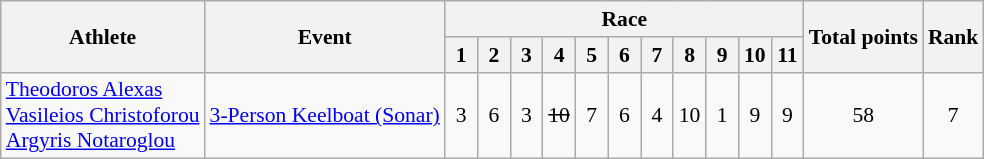<table class=wikitable style="font-size:90%">
<tr>
<th rowspan="2">Athlete</th>
<th rowspan="2">Event</th>
<th colspan="11">Race</th>
<th rowspan="2">Total points</th>
<th rowspan="2">Rank</th>
</tr>
<tr>
<th width="15">1</th>
<th width="15">2</th>
<th width="15">3</th>
<th width="15">4</th>
<th width="15">5</th>
<th width="15">6</th>
<th width="15">7</th>
<th width="15">8</th>
<th width="15">9</th>
<th width="15">10</th>
<th width="15">11</th>
</tr>
<tr align=center>
<td align=left><a href='#'>Theodoros Alexas</a><br><a href='#'>Vasileios Christoforou</a><br><a href='#'>Argyris Notaroglou</a></td>
<td align=left><a href='#'>
3-Person Keelboat (Sonar)</a></td>
<td>3</td>
<td>6</td>
<td>3</td>
<td><s>10</s></td>
<td>7</td>
<td>6</td>
<td>4</td>
<td>10</td>
<td>1</td>
<td>9</td>
<td>9</td>
<td>58</td>
<td>7</td>
</tr>
</table>
